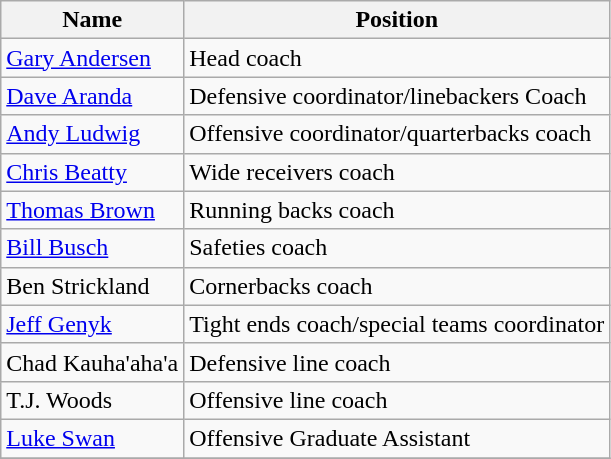<table class="wikitable">
<tr>
<th>Name</th>
<th>Position</th>
</tr>
<tr>
<td><a href='#'>Gary Andersen</a></td>
<td>Head coach</td>
</tr>
<tr>
<td><a href='#'>Dave Aranda</a></td>
<td>Defensive coordinator/linebackers Coach</td>
</tr>
<tr>
<td><a href='#'>Andy Ludwig</a></td>
<td>Offensive coordinator/quarterbacks coach</td>
</tr>
<tr>
<td><a href='#'>Chris Beatty</a></td>
<td>Wide receivers coach</td>
</tr>
<tr>
<td><a href='#'>Thomas Brown</a></td>
<td>Running backs coach</td>
</tr>
<tr>
<td><a href='#'>Bill Busch</a></td>
<td>Safeties coach</td>
</tr>
<tr>
<td>Ben Strickland</td>
<td>Cornerbacks coach</td>
</tr>
<tr>
<td><a href='#'>Jeff Genyk</a></td>
<td>Tight ends coach/special teams coordinator</td>
</tr>
<tr>
<td>Chad Kauha'aha'a</td>
<td>Defensive line coach</td>
</tr>
<tr>
<td>T.J. Woods</td>
<td>Offensive line coach</td>
</tr>
<tr>
<td><a href='#'>Luke Swan</a></td>
<td>Offensive Graduate Assistant</td>
</tr>
<tr>
</tr>
</table>
